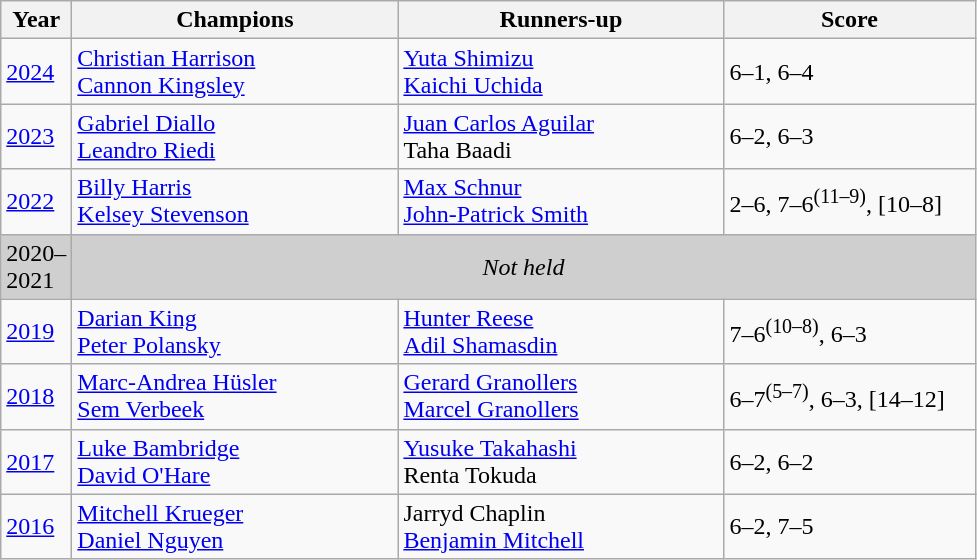<table class="wikitable">
<tr>
<th style="width:40px">Year</th>
<th style="width:210px">Champions</th>
<th style="width:210px">Runners-up</th>
<th style="width:160px">Score</th>
</tr>
<tr>
<td><a href='#'>2024</a></td>
<td> <a href='#'>Christian Harrison</a> <br>  <a href='#'>Cannon Kingsley</a></td>
<td> <a href='#'>Yuta Shimizu</a> <br>  <a href='#'>Kaichi Uchida</a></td>
<td>6–1, 6–4</td>
</tr>
<tr>
<td><a href='#'>2023</a></td>
<td> <a href='#'>Gabriel Diallo</a> <br>  <a href='#'>Leandro Riedi</a></td>
<td> <a href='#'>Juan Carlos Aguilar</a> <br>  Taha Baadi</td>
<td>6–2, 6–3</td>
</tr>
<tr>
<td><a href='#'>2022</a></td>
<td> <a href='#'>Billy Harris</a> <br>  <a href='#'>Kelsey Stevenson</a></td>
<td> <a href='#'>Max Schnur</a> <br>  <a href='#'>John-Patrick Smith</a></td>
<td>2–6, 7–6<sup>(11–9)</sup>, [10–8]</td>
</tr>
<tr>
<td style="background:#cfcfcf">2020–2021</td>
<td colspan=3 align=center style="background:#cfcfcf"><em>Not held</em></td>
</tr>
<tr>
<td><a href='#'>2019</a></td>
<td> <a href='#'>Darian King</a> <br>  <a href='#'>Peter Polansky</a></td>
<td> <a href='#'>Hunter Reese</a> <br>  <a href='#'>Adil Shamasdin</a></td>
<td>7–6<sup>(10–8)</sup>, 6–3</td>
</tr>
<tr>
<td><a href='#'>2018</a></td>
<td> <a href='#'>Marc-Andrea Hüsler</a> <br>  <a href='#'>Sem Verbeek</a></td>
<td> <a href='#'>Gerard Granollers</a> <br>  <a href='#'>Marcel Granollers</a></td>
<td>6–7<sup>(5–7)</sup>, 6–3, [14–12]</td>
</tr>
<tr>
<td><a href='#'>2017</a></td>
<td> <a href='#'>Luke Bambridge</a> <br>  <a href='#'>David O'Hare</a></td>
<td> <a href='#'>Yusuke Takahashi</a> <br>  Renta Tokuda</td>
<td>6–2, 6–2</td>
</tr>
<tr>
<td><a href='#'>2016</a></td>
<td> <a href='#'>Mitchell Krueger</a> <br>  <a href='#'>Daniel Nguyen</a></td>
<td> Jarryd Chaplin <br>  <a href='#'>Benjamin Mitchell</a></td>
<td>6–2, 7–5</td>
</tr>
</table>
